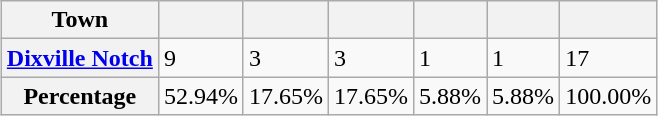<table class="wikitable sortable" style=margin:auto;margin:auto>
<tr valign=bottom>
<th>Town</th>
<th></th>
<th></th>
<th></th>
<th></th>
<th></th>
<th></th>
</tr>
<tr>
<th><a href='#'>Dixville Notch</a></th>
<td>9</td>
<td>3</td>
<td>3</td>
<td>1</td>
<td>1</td>
<td>17</td>
</tr>
<tr>
<th>Percentage</th>
<td>52.94%</td>
<td>17.65%</td>
<td>17.65%</td>
<td>5.88%</td>
<td>5.88%</td>
<td>100.00%</td>
</tr>
</table>
